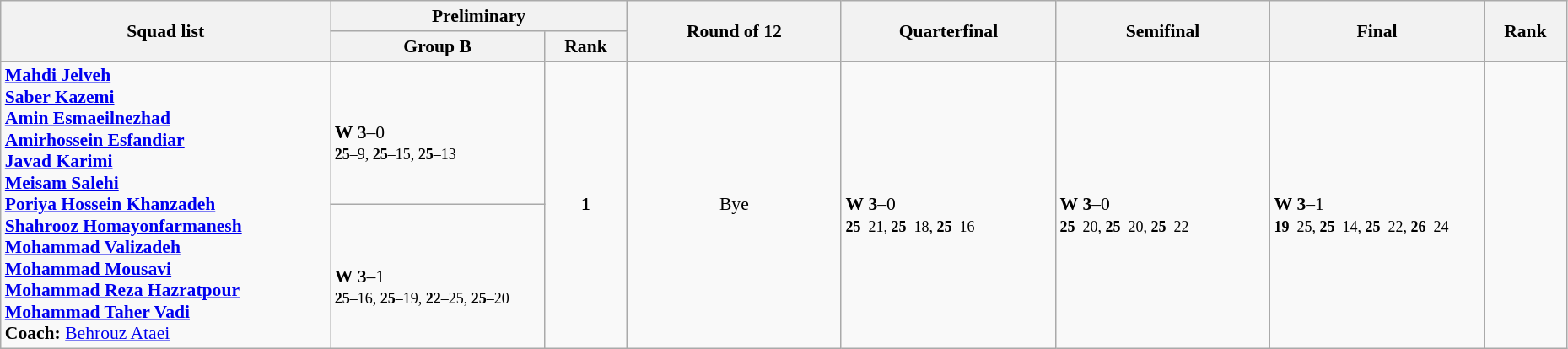<table class="wikitable" width="98%" style="text-align:left; font-size:90%">
<tr>
<th rowspan="2" width="20%">Squad list</th>
<th colspan="2">Preliminary</th>
<th rowspan="2" width="13%">Round of 12</th>
<th rowspan="2" width="13%">Quarterfinal</th>
<th rowspan="2" width="13%">Semifinal</th>
<th rowspan="2" width="13%">Final</th>
<th rowspan="2" width="5%">Rank</th>
</tr>
<tr>
<th width="13%">Group B</th>
<th width="5%">Rank</th>
</tr>
<tr>
<td rowspan=2><strong><a href='#'>Mahdi Jelveh</a><br><a href='#'>Saber Kazemi</a><br><a href='#'>Amin Esmaeilnezhad</a><br><a href='#'>Amirhossein Esfandiar</a><br><a href='#'>Javad Karimi</a><br><a href='#'>Meisam Salehi</a><br><a href='#'>Poriya Hossein Khanzadeh</a><br><a href='#'>Shahrooz Homayonfarmanesh</a><br><a href='#'>Mohammad Valizadeh</a><br><a href='#'>Mohammad Mousavi</a><br><a href='#'>Mohammad Reza Hazratpour</a><br><a href='#'>Mohammad Taher Vadi</a><br>Coach:</strong>  <a href='#'>Behrouz Ataei</a></td>
<td><br><strong>W</strong> <strong>3</strong>–0<br><small><strong>25</strong>–9, <strong>25</strong>–15, <strong>25</strong>–13</small></td>
<td rowspan=2 align=center><strong>1</strong>  <strong></strong></td>
<td rowspan=2 align=center>Bye</td>
<td rowspan=2><br><strong>W</strong> <strong>3</strong>–0<br><small><strong>25</strong>–21, <strong>25</strong>–18, <strong>25</strong>–16</small></td>
<td rowspan=2><br><strong>W</strong> <strong>3</strong>–0<br><small><strong>25</strong>–20, <strong>25</strong>–20, <strong>25</strong>–22</small></td>
<td rowspan=2><br><strong>W</strong> <strong>3</strong>–1<br><small><strong>19</strong>–25, <strong>25</strong>–14, <strong>25</strong>–22, <strong>26</strong>–24</small></td>
<td rowspan=2 align="center"></td>
</tr>
<tr>
<td><br><strong>W</strong> <strong>3</strong>–1<br><small><strong>25</strong>–16, <strong>25</strong>–19, <strong>22</strong>–25, <strong>25</strong>–20</small></td>
</tr>
</table>
